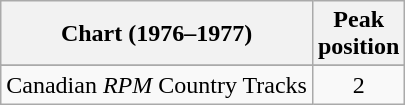<table class="wikitable sortable">
<tr>
<th align="left">Chart (1976–1977)</th>
<th style="text-align:center;">Peak<br>position</th>
</tr>
<tr>
</tr>
<tr>
<td align="left">Canadian <em>RPM</em> Country Tracks</td>
<td style="text-align:center;">2</td>
</tr>
</table>
